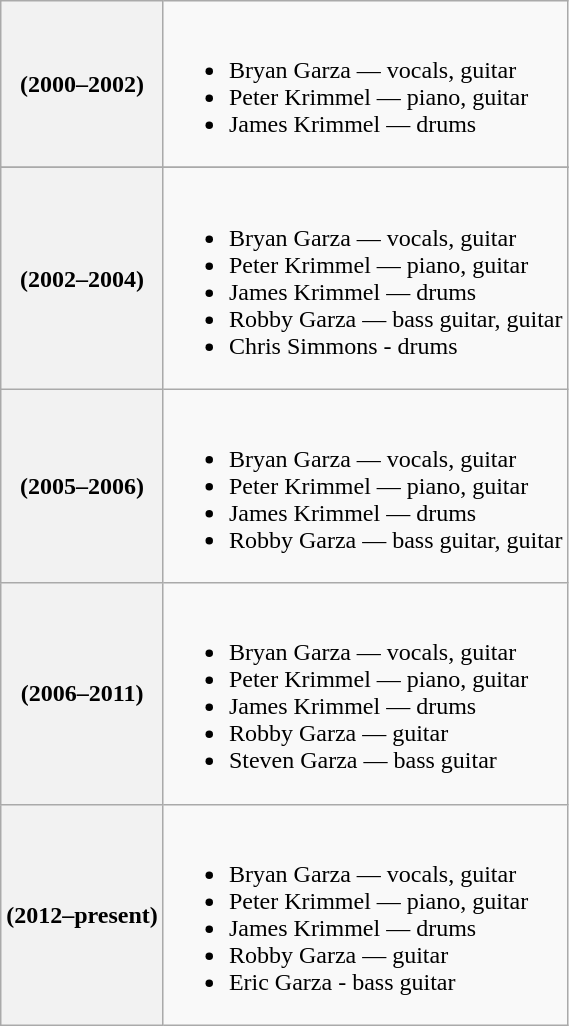<table class="wikitable sortable">
<tr>
<th bgcolor="#E7EBEE">(2000–2002)</th>
<td><br><ul><li>Bryan Garza — vocals, guitar</li><li>Peter Krimmel — piano, guitar</li><li>James Krimmel — drums</li></ul></td>
</tr>
<tr>
</tr>
<tr>
<th bgcolor="#E7EBEE">(2002–2004)</th>
<td><br><ul><li>Bryan Garza — vocals, guitar</li><li>Peter Krimmel — piano, guitar</li><li>James Krimmel — drums</li><li>Robby Garza — bass guitar, guitar</li><li>Chris Simmons - drums</li></ul></td>
</tr>
<tr>
<th bgcolor="#E7EBEE">(2005–2006)</th>
<td><br><ul><li>Bryan Garza — vocals, guitar</li><li>Peter Krimmel — piano, guitar</li><li>James Krimmel — drums</li><li>Robby Garza — bass guitar, guitar</li></ul></td>
</tr>
<tr>
<th bgcolor="#E7EBEE">(2006–2011)</th>
<td><br><ul><li>Bryan Garza — vocals, guitar</li><li>Peter Krimmel — piano, guitar</li><li>James Krimmel — drums</li><li>Robby Garza — guitar</li><li>Steven Garza — bass guitar</li></ul></td>
</tr>
<tr>
<th bgcolor="#E7EBEE">(2012–present)</th>
<td><br><ul><li>Bryan Garza — vocals, guitar</li><li>Peter Krimmel — piano, guitar</li><li>James Krimmel — drums</li><li>Robby Garza — guitar</li><li>Eric Garza - bass guitar</li></ul></td>
</tr>
</table>
